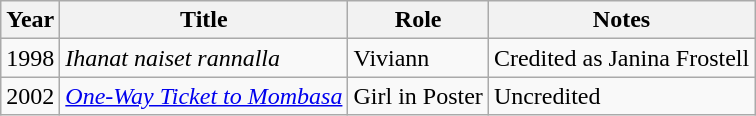<table class="wikitable">
<tr>
<th>Year</th>
<th>Title</th>
<th>Role</th>
<th>Notes</th>
</tr>
<tr>
<td>1998</td>
<td><em>Ihanat naiset rannalla</em></td>
<td>Viviann</td>
<td>Credited as Janina Frostell</td>
</tr>
<tr>
<td>2002</td>
<td><em><a href='#'>One-Way Ticket to Mombasa</a></em></td>
<td>Girl in Poster</td>
<td>Uncredited</td>
</tr>
</table>
